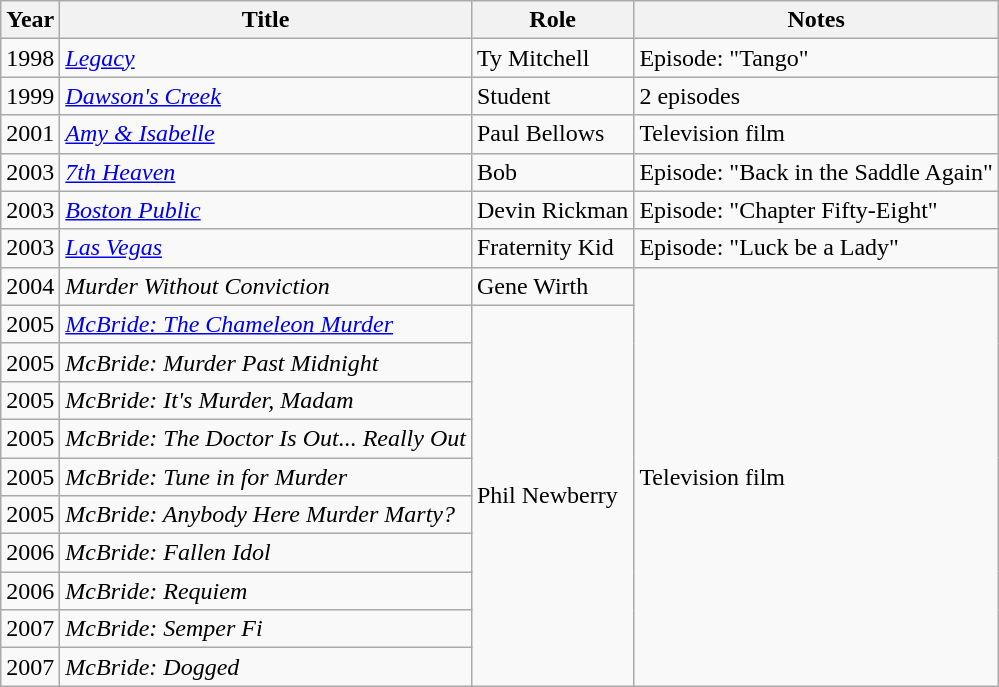<table class="wikitable sortable">
<tr>
<th>Year</th>
<th>Title</th>
<th>Role</th>
<th>Notes</th>
</tr>
<tr>
<td>1998</td>
<td><a href='#'><em>Legacy</em></a></td>
<td>Ty Mitchell</td>
<td>Episode: "Tango"</td>
</tr>
<tr>
<td>1999</td>
<td><em><a href='#'>Dawson's Creek</a></em></td>
<td>Student</td>
<td>2 episodes</td>
</tr>
<tr>
<td>2001</td>
<td><em><a href='#'>Amy & Isabelle</a></em></td>
<td>Paul Bellows</td>
<td>Television film</td>
</tr>
<tr>
<td>2003</td>
<td><a href='#'><em>7th Heaven</em></a></td>
<td>Bob</td>
<td>Episode: "Back in the Saddle Again"</td>
</tr>
<tr>
<td>2003</td>
<td><em><a href='#'>Boston Public</a></em></td>
<td>Devin Rickman</td>
<td>Episode: "Chapter Fifty-Eight"</td>
</tr>
<tr>
<td>2003</td>
<td><a href='#'><em>Las Vegas</em></a></td>
<td>Fraternity Kid</td>
<td>Episode: "Luck be a Lady"</td>
</tr>
<tr>
<td>2004</td>
<td><em>Murder Without Conviction</em></td>
<td>Gene Wirth</td>
<td rowspan="11">Television film</td>
</tr>
<tr>
<td>2005</td>
<td><em><a href='#'>McBride: The Chameleon Murder</a></em></td>
<td rowspan="10">Phil Newberry</td>
</tr>
<tr>
<td>2005</td>
<td><em>McBride: Murder Past Midnight</em></td>
</tr>
<tr>
<td>2005</td>
<td><em>McBride: It's Murder, Madam</em></td>
</tr>
<tr>
<td>2005</td>
<td><em>McBride: The Doctor Is Out... Really Out</em></td>
</tr>
<tr>
<td>2005</td>
<td><em>McBride: Tune in for Murder</em></td>
</tr>
<tr>
<td>2005</td>
<td><em>McBride: Anybody Here Murder Marty?</em></td>
</tr>
<tr>
<td>2006</td>
<td><em>McBride: Fallen Idol</em></td>
</tr>
<tr>
<td>2006</td>
<td><em>McBride: Requiem</em></td>
</tr>
<tr>
<td>2007</td>
<td><em>McBride: Semper Fi</em></td>
</tr>
<tr>
<td>2007</td>
<td><em>McBride: Dogged</em></td>
</tr>
</table>
